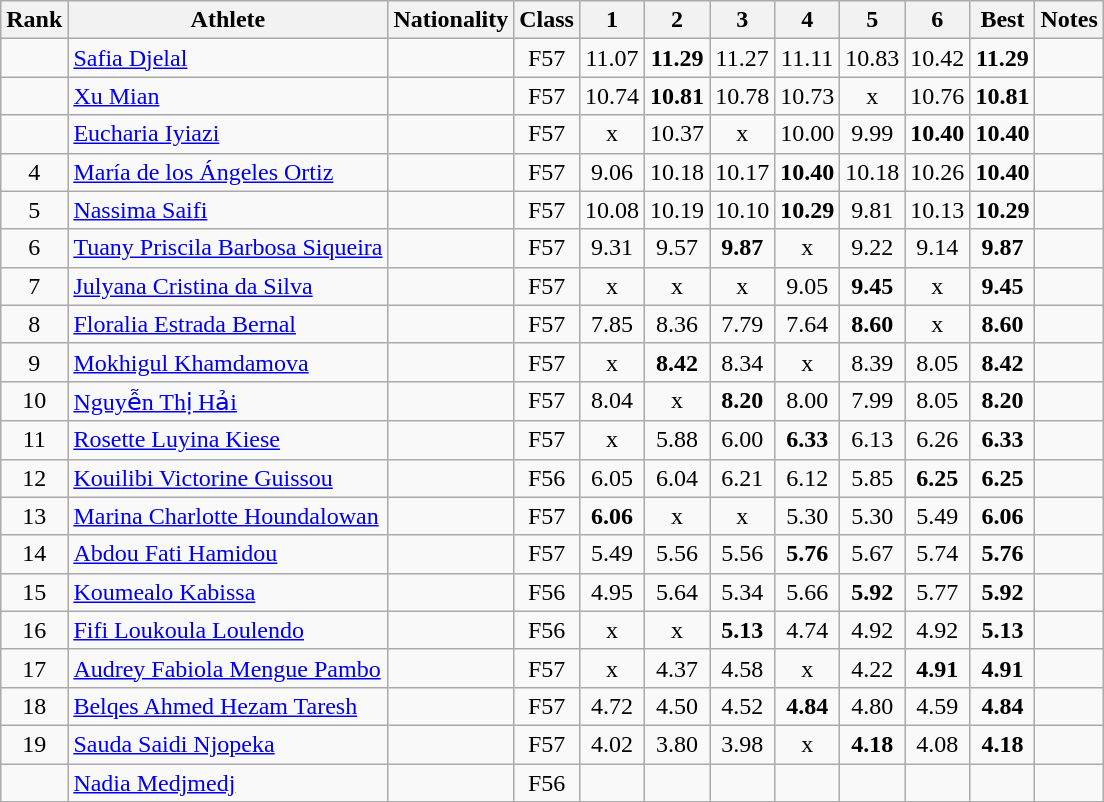<table class="wikitable sortable" style="text-align:center">
<tr>
<th>Rank</th>
<th>Athlete</th>
<th>Nationality</th>
<th>Class</th>
<th>1</th>
<th>2</th>
<th>3</th>
<th>4</th>
<th>5</th>
<th>6</th>
<th>Best</th>
<th>Notes</th>
</tr>
<tr>
<td></td>
<td style="text-align:left;"><a href='#'>Safia Djelal</a></td>
<td style="text-align:left;"></td>
<td>F57</td>
<td>11.07</td>
<td><strong>11.29</strong></td>
<td>11.27</td>
<td>11.11</td>
<td>10.83</td>
<td>10.42</td>
<td><strong>11.29</strong></td>
<td><strong></strong></td>
</tr>
<tr>
<td></td>
<td style="text-align:left;"><a href='#'>Xu Mian</a></td>
<td style="text-align:left;"></td>
<td>F57</td>
<td>10.74</td>
<td><strong>10.81</strong></td>
<td>10.78</td>
<td>10.73</td>
<td>x</td>
<td>10.76</td>
<td><strong>10.81</strong></td>
<td></td>
</tr>
<tr>
<td></td>
<td style="text-align:left;"><a href='#'>Eucharia Iyiazi</a></td>
<td style="text-align:left;"></td>
<td>F57</td>
<td>x</td>
<td>10.37</td>
<td>x</td>
<td>10.00</td>
<td>9.99</td>
<td><strong>10.40</strong></td>
<td><strong>10.40</strong></td>
<td></td>
</tr>
<tr>
<td>4</td>
<td style="text-align:left;"><a href='#'>María de los Ángeles Ortiz</a></td>
<td style="text-align:left;"></td>
<td>F57</td>
<td>9.06</td>
<td>10.18</td>
<td>10.17</td>
<td><strong>10.40</strong></td>
<td>10.18</td>
<td>10.26</td>
<td><strong>10.40</strong></td>
<td></td>
</tr>
<tr>
<td>5</td>
<td style="text-align:left;"><a href='#'>Nassima Saifi</a></td>
<td style="text-align:left;"></td>
<td>F57</td>
<td>10.08</td>
<td>10.19</td>
<td>10.10</td>
<td><strong>10.29</strong></td>
<td>9.81</td>
<td>10.13</td>
<td><strong>10.29</strong></td>
<td></td>
</tr>
<tr>
<td>6</td>
<td style="text-align:left;"><a href='#'>Tuany Priscila Barbosa Siqueira</a></td>
<td style="text-align:left;"></td>
<td>F57</td>
<td>9.31</td>
<td>9.57</td>
<td><strong>9.87</strong></td>
<td>x</td>
<td>9.22</td>
<td>9.14</td>
<td><strong>9.87</strong></td>
<td></td>
</tr>
<tr>
<td>7</td>
<td style="text-align:left;"><a href='#'>Julyana Cristina da Silva</a></td>
<td style="text-align:left;"></td>
<td>F57</td>
<td>x</td>
<td>x</td>
<td>x</td>
<td>9.05</td>
<td><strong>9.45</strong></td>
<td>x</td>
<td><strong>9.45</strong></td>
<td></td>
</tr>
<tr>
<td>8</td>
<td style="text-align:left;"><a href='#'>Floralia Estrada Bernal</a></td>
<td style="text-align:left;"></td>
<td>F57</td>
<td>7.85</td>
<td>8.36</td>
<td>7.79</td>
<td>7.64</td>
<td><strong>8.60</strong></td>
<td>x</td>
<td><strong>8.60</strong></td>
<td></td>
</tr>
<tr>
<td>9</td>
<td style="text-align:left;"><a href='#'>Mokhigul Khamdamova</a></td>
<td style="text-align:left;"></td>
<td>F57</td>
<td>x</td>
<td><strong>8.42</strong></td>
<td>8.34</td>
<td>x</td>
<td>8.39</td>
<td>8.05</td>
<td><strong>8.42</strong></td>
<td></td>
</tr>
<tr>
<td>10</td>
<td style="text-align:left;"><a href='#'>Nguyễn Thị Hải</a></td>
<td style="text-align:left;"></td>
<td>F57</td>
<td>8.04</td>
<td>x</td>
<td><strong>8.20</strong></td>
<td>8.00</td>
<td>7.99</td>
<td>8.05</td>
<td><strong>8.20</strong></td>
<td></td>
</tr>
<tr>
<td>11</td>
<td style="text-align:left;"><a href='#'>Rosette Luyina Kiese</a></td>
<td style="text-align:left;"></td>
<td>F57</td>
<td>x</td>
<td>5.88</td>
<td>6.00</td>
<td><strong>6.33</strong></td>
<td>6.13</td>
<td>6.26</td>
<td><strong>6.33</strong></td>
<td></td>
</tr>
<tr>
<td>12</td>
<td style="text-align:left;"><a href='#'>Kouilibi Victorine Guissou</a></td>
<td style="text-align:left;"></td>
<td>F56</td>
<td>6.05</td>
<td>6.04</td>
<td>6.21</td>
<td>6.12</td>
<td>5.85</td>
<td><strong>6.25</strong></td>
<td><strong>6.25</strong></td>
<td></td>
</tr>
<tr>
<td>13</td>
<td style="text-align:left;"><a href='#'>Marina Charlotte Houndalowan</a></td>
<td style="text-align:left;"></td>
<td>F57</td>
<td><strong>6.06</strong></td>
<td>x</td>
<td>x</td>
<td>5.30</td>
<td>5.30</td>
<td>5.49</td>
<td><strong>6.06</strong></td>
<td></td>
</tr>
<tr>
<td>14</td>
<td style="text-align:left;"><a href='#'>Abdou Fati Hamidou</a></td>
<td style="text-align:left;"></td>
<td>F57</td>
<td>5.49</td>
<td>5.56</td>
<td>5.56</td>
<td><strong>5.76</strong></td>
<td>5.67</td>
<td>5.74</td>
<td><strong>5.76</strong></td>
<td></td>
</tr>
<tr>
<td>15</td>
<td style="text-align:left;"><a href='#'>Koumealo Kabissa</a></td>
<td style="text-align:left;"></td>
<td>F56</td>
<td>4.95</td>
<td>5.64</td>
<td>5.34</td>
<td>5.66</td>
<td><strong>5.92</strong></td>
<td>5.77</td>
<td><strong>5.92</strong></td>
<td></td>
</tr>
<tr>
<td>16</td>
<td style="text-align:left;"><a href='#'>Fifi Loukoula Loulendo</a></td>
<td style="text-align:left;"></td>
<td>F56</td>
<td>x</td>
<td>x</td>
<td><strong>5.13</strong></td>
<td>4.74</td>
<td>4.92</td>
<td>4.92</td>
<td><strong>5.13</strong></td>
<td></td>
</tr>
<tr>
<td>17</td>
<td style="text-align:left;"><a href='#'>Audrey Fabiola Mengue Pambo</a></td>
<td style="text-align:left;"></td>
<td>F57</td>
<td>x</td>
<td>4.37</td>
<td>4.58</td>
<td>x</td>
<td>4.22</td>
<td><strong>4.91</strong></td>
<td><strong>4.91</strong></td>
<td></td>
</tr>
<tr>
<td>18</td>
<td style="text-align:left;"><a href='#'>Belqes Ahmed Hezam Taresh</a></td>
<td style="text-align:left;"></td>
<td>F57</td>
<td>4.72</td>
<td>4.50</td>
<td>4.52</td>
<td><strong>4.84</strong></td>
<td>4.80</td>
<td>4.59</td>
<td><strong>4.84</strong></td>
<td></td>
</tr>
<tr>
<td>19</td>
<td style="text-align:left;"><a href='#'>Sauda Saidi Njopeka</a></td>
<td style="text-align:left;"></td>
<td>F57</td>
<td>4.02</td>
<td>3.80</td>
<td>3.98</td>
<td>x</td>
<td><strong>4.18</strong></td>
<td>4.08</td>
<td><strong>4.18</strong></td>
<td></td>
</tr>
<tr>
<td></td>
<td style="text-align:left;"><a href='#'>Nadia Medjmedj</a></td>
<td style="text-align:left;"></td>
<td>F56</td>
<td></td>
<td></td>
<td></td>
<td></td>
<td></td>
<td></td>
<td></td>
<td></td>
</tr>
<tr>
</tr>
</table>
